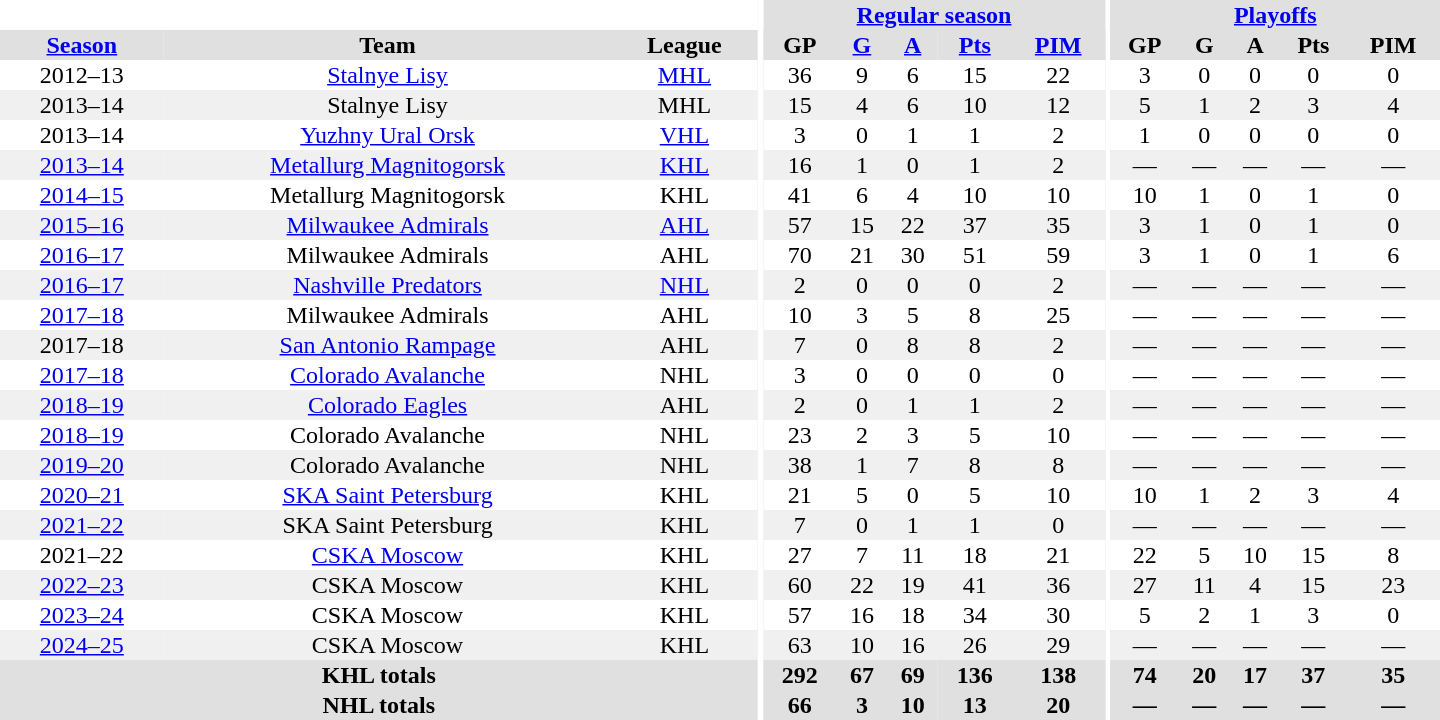<table border="0" cellpadding="1" cellspacing="0" style="text-align:center; width:60em">
<tr bgcolor="#e0e0e0">
<th colspan="3" bgcolor="#ffffff"></th>
<th rowspan="99" bgcolor="#ffffff"></th>
<th colspan="5"><a href='#'>Regular season</a></th>
<th rowspan="99" bgcolor="#ffffff"></th>
<th colspan="5"><a href='#'>Playoffs</a></th>
</tr>
<tr bgcolor="#e0e0e0">
<th><a href='#'>Season</a></th>
<th>Team</th>
<th>League</th>
<th>GP</th>
<th><a href='#'>G</a></th>
<th><a href='#'>A</a></th>
<th><a href='#'>Pts</a></th>
<th><a href='#'>PIM</a></th>
<th>GP</th>
<th>G</th>
<th>A</th>
<th>Pts</th>
<th>PIM</th>
</tr>
<tr>
<td>2012–13</td>
<td><a href='#'>Stalnye Lisy</a></td>
<td><a href='#'>MHL</a></td>
<td>36</td>
<td>9</td>
<td>6</td>
<td>15</td>
<td>22</td>
<td>3</td>
<td>0</td>
<td>0</td>
<td>0</td>
<td>0</td>
</tr>
<tr bgcolor="#f0f0f0">
<td>2013–14</td>
<td>Stalnye Lisy</td>
<td>MHL</td>
<td>15</td>
<td>4</td>
<td>6</td>
<td>10</td>
<td>12</td>
<td>5</td>
<td>1</td>
<td>2</td>
<td>3</td>
<td>4</td>
</tr>
<tr>
<td>2013–14</td>
<td><a href='#'>Yuzhny Ural Orsk</a></td>
<td><a href='#'>VHL</a></td>
<td>3</td>
<td>0</td>
<td>1</td>
<td>1</td>
<td>2</td>
<td>1</td>
<td>0</td>
<td>0</td>
<td>0</td>
<td>0</td>
</tr>
<tr bgcolor="#f0f0f0">
<td><a href='#'>2013–14</a></td>
<td><a href='#'>Metallurg Magnitogorsk</a></td>
<td><a href='#'>KHL</a></td>
<td>16</td>
<td>1</td>
<td>0</td>
<td>1</td>
<td>2</td>
<td>—</td>
<td>—</td>
<td>—</td>
<td>—</td>
<td>—</td>
</tr>
<tr>
<td><a href='#'>2014–15</a></td>
<td>Metallurg Magnitogorsk</td>
<td>KHL</td>
<td>41</td>
<td>6</td>
<td>4</td>
<td>10</td>
<td>10</td>
<td>10</td>
<td>1</td>
<td>0</td>
<td>1</td>
<td>0</td>
</tr>
<tr bgcolor="#f0f0f0">
<td><a href='#'>2015–16</a></td>
<td><a href='#'>Milwaukee Admirals</a></td>
<td><a href='#'>AHL</a></td>
<td>57</td>
<td>15</td>
<td>22</td>
<td>37</td>
<td>35</td>
<td>3</td>
<td>1</td>
<td>0</td>
<td>1</td>
<td>0</td>
</tr>
<tr>
<td><a href='#'>2016–17</a></td>
<td>Milwaukee Admirals</td>
<td>AHL</td>
<td>70</td>
<td>21</td>
<td>30</td>
<td>51</td>
<td>59</td>
<td>3</td>
<td>1</td>
<td>0</td>
<td>1</td>
<td>6</td>
</tr>
<tr bgcolor="#f0f0f0">
<td><a href='#'>2016–17</a></td>
<td><a href='#'>Nashville Predators</a></td>
<td><a href='#'>NHL</a></td>
<td>2</td>
<td>0</td>
<td>0</td>
<td>0</td>
<td>2</td>
<td>—</td>
<td>—</td>
<td>—</td>
<td>—</td>
<td>—</td>
</tr>
<tr>
<td><a href='#'>2017–18</a></td>
<td>Milwaukee Admirals</td>
<td>AHL</td>
<td>10</td>
<td>3</td>
<td>5</td>
<td>8</td>
<td>25</td>
<td>—</td>
<td>—</td>
<td>—</td>
<td>—</td>
<td>—</td>
</tr>
<tr bgcolor="#f0f0f0">
<td>2017–18</td>
<td><a href='#'>San Antonio Rampage</a></td>
<td>AHL</td>
<td>7</td>
<td>0</td>
<td>8</td>
<td>8</td>
<td>2</td>
<td>—</td>
<td>—</td>
<td>—</td>
<td>—</td>
<td>—</td>
</tr>
<tr>
<td><a href='#'>2017–18</a></td>
<td><a href='#'>Colorado Avalanche</a></td>
<td>NHL</td>
<td>3</td>
<td>0</td>
<td>0</td>
<td>0</td>
<td>0</td>
<td>—</td>
<td>—</td>
<td>—</td>
<td>—</td>
<td>—</td>
</tr>
<tr bgcolor="#f0f0f0">
<td><a href='#'>2018–19</a></td>
<td><a href='#'>Colorado Eagles</a></td>
<td>AHL</td>
<td>2</td>
<td>0</td>
<td>1</td>
<td>1</td>
<td>2</td>
<td>—</td>
<td>—</td>
<td>—</td>
<td>—</td>
<td>—</td>
</tr>
<tr>
<td><a href='#'>2018–19</a></td>
<td>Colorado Avalanche</td>
<td>NHL</td>
<td>23</td>
<td>2</td>
<td>3</td>
<td>5</td>
<td>10</td>
<td>—</td>
<td>—</td>
<td>—</td>
<td>—</td>
<td>—</td>
</tr>
<tr bgcolor="#f0f0f0">
<td><a href='#'>2019–20</a></td>
<td>Colorado Avalanche</td>
<td>NHL</td>
<td>38</td>
<td>1</td>
<td>7</td>
<td>8</td>
<td>8</td>
<td>—</td>
<td>—</td>
<td>—</td>
<td>—</td>
<td>—</td>
</tr>
<tr>
<td><a href='#'>2020–21</a></td>
<td><a href='#'>SKA Saint Petersburg</a></td>
<td>KHL</td>
<td>21</td>
<td>5</td>
<td>0</td>
<td>5</td>
<td>10</td>
<td>10</td>
<td>1</td>
<td>2</td>
<td>3</td>
<td>4</td>
</tr>
<tr bgcolor="#f0f0f0">
<td><a href='#'>2021–22</a></td>
<td>SKA Saint Petersburg</td>
<td>KHL</td>
<td>7</td>
<td>0</td>
<td>1</td>
<td>1</td>
<td>0</td>
<td>—</td>
<td>—</td>
<td>—</td>
<td>—</td>
<td>—</td>
</tr>
<tr>
<td>2021–22</td>
<td><a href='#'>CSKA Moscow</a></td>
<td>KHL</td>
<td>27</td>
<td>7</td>
<td>11</td>
<td>18</td>
<td>21</td>
<td>22</td>
<td>5</td>
<td>10</td>
<td>15</td>
<td>8</td>
</tr>
<tr bgcolor="#f0f0f0">
<td><a href='#'>2022–23</a></td>
<td>CSKA Moscow</td>
<td>KHL</td>
<td>60</td>
<td>22</td>
<td>19</td>
<td>41</td>
<td>36</td>
<td>27</td>
<td>11</td>
<td>4</td>
<td>15</td>
<td>23</td>
</tr>
<tr>
<td><a href='#'>2023–24</a></td>
<td>CSKA Moscow</td>
<td>KHL</td>
<td>57</td>
<td>16</td>
<td>18</td>
<td>34</td>
<td>30</td>
<td>5</td>
<td>2</td>
<td>1</td>
<td>3</td>
<td>0</td>
</tr>
<tr bgcolor="#f0f0f0">
<td><a href='#'>2024–25</a></td>
<td>CSKA Moscow</td>
<td>KHL</td>
<td>63</td>
<td>10</td>
<td>16</td>
<td>26</td>
<td>29</td>
<td>—</td>
<td>—</td>
<td>—</td>
<td>—</td>
<td>—</td>
</tr>
<tr bgcolor="#e0e0e0">
<th colspan="3">KHL totals</th>
<th>292</th>
<th>67</th>
<th>69</th>
<th>136</th>
<th>138</th>
<th>74</th>
<th>20</th>
<th>17</th>
<th>37</th>
<th>35</th>
</tr>
<tr bgcolor="#e0e0e0">
<th colspan="3">NHL totals</th>
<th>66</th>
<th>3</th>
<th>10</th>
<th>13</th>
<th>20</th>
<th>—</th>
<th>—</th>
<th>—</th>
<th>—</th>
<th>—</th>
</tr>
</table>
